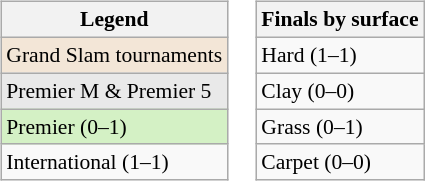<table>
<tr valign=top>
<td><br><table class=wikitable style="font-size:90%">
<tr>
<th>Legend</th>
</tr>
<tr style="background:#f3e6d7;">
<td>Grand Slam tournaments</td>
</tr>
<tr style="background:#e9e9e9;">
<td>Premier M & Premier 5</td>
</tr>
<tr style="background:#d4f1c5;">
<td>Premier (0–1)</td>
</tr>
<tr>
<td>International (1–1)</td>
</tr>
</table>
</td>
<td><br><table class=wikitable style="font-size:90%">
<tr>
<th>Finals by surface</th>
</tr>
<tr>
<td>Hard (1–1)</td>
</tr>
<tr>
<td>Clay (0–0)</td>
</tr>
<tr>
<td>Grass (0–1)</td>
</tr>
<tr>
<td>Carpet (0–0)</td>
</tr>
</table>
</td>
</tr>
</table>
